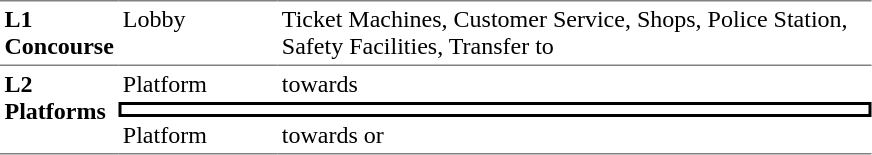<table table border=0 cellspacing=0 cellpadding=3>
<tr>
<td style="border-bottom:solid 1px gray; border-top:solid 1px gray;" valign=top width=50><strong>L1<br>Concourse</strong></td>
<td style="border-bottom:solid 1px gray; border-top:solid 1px gray;" valign=top width=100>Lobby</td>
<td style="border-bottom:solid 1px gray; border-top:solid 1px gray;" valign=top width=390>Ticket Machines, Customer Service, Shops, Police Station, Safety Facilities, Transfer to </td>
</tr>
<tr>
<td style="border-bottom:solid 1px gray;" rowspan=3 valign=top><strong>L2<br>Platforms</strong></td>
<td>Platform </td>
<td>  towards  </td>
</tr>
<tr>
<td style="border-right:solid 2px black;border-left:solid 2px black;border-top:solid 2px black;border-bottom:solid 2px black;text-align:center;" colspan=2></td>
</tr>
<tr>
<td style="border-bottom:solid 1px gray;">Platform </td>
<td style="border-bottom:solid 1px gray;"> towards  or   </td>
</tr>
</table>
